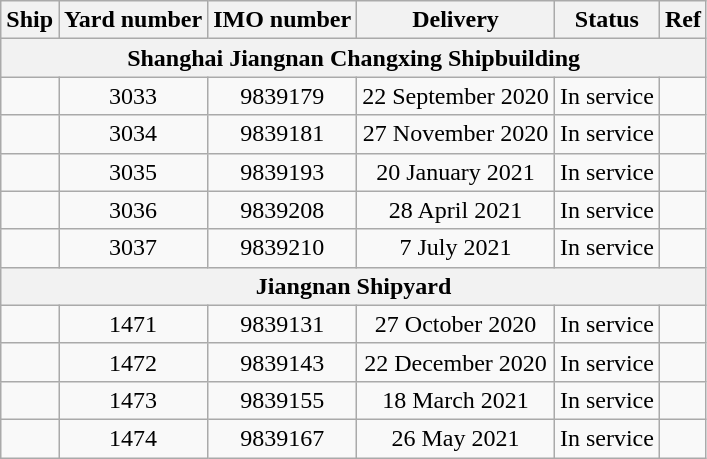<table class="wikitable" style="text-align:center">
<tr class=>
<th>Ship</th>
<th>Yard number</th>
<th>IMO number</th>
<th>Delivery</th>
<th>Status</th>
<th>Ref</th>
</tr>
<tr>
<th colspan="6" style="text-align:center">Shanghai Jiangnan Changxing Shipbuilding</th>
</tr>
<tr>
<td></td>
<td>3033</td>
<td>9839179</td>
<td>22 September 2020</td>
<td>In service</td>
<td></td>
</tr>
<tr>
<td></td>
<td>3034</td>
<td>9839181</td>
<td>27 November 2020</td>
<td>In service</td>
<td></td>
</tr>
<tr>
<td></td>
<td>3035</td>
<td>9839193</td>
<td>20 January 2021</td>
<td>In service</td>
<td></td>
</tr>
<tr>
<td></td>
<td>3036</td>
<td>9839208</td>
<td>28 April 2021</td>
<td>In service</td>
<td></td>
</tr>
<tr>
<td></td>
<td>3037</td>
<td>9839210</td>
<td>7 July 2021</td>
<td>In service</td>
<td></td>
</tr>
<tr>
<th colspan="6" style="text-align:center">Jiangnan Shipyard</th>
</tr>
<tr>
<td></td>
<td>1471</td>
<td>9839131</td>
<td>27 October 2020</td>
<td>In service</td>
<td></td>
</tr>
<tr>
<td></td>
<td>1472</td>
<td>9839143</td>
<td>22 December 2020</td>
<td>In service</td>
<td></td>
</tr>
<tr>
<td></td>
<td>1473</td>
<td>9839155</td>
<td>18 March 2021</td>
<td>In service</td>
<td></td>
</tr>
<tr>
<td></td>
<td>1474</td>
<td>9839167</td>
<td>26 May 2021</td>
<td>In service</td>
<td></td>
</tr>
</table>
